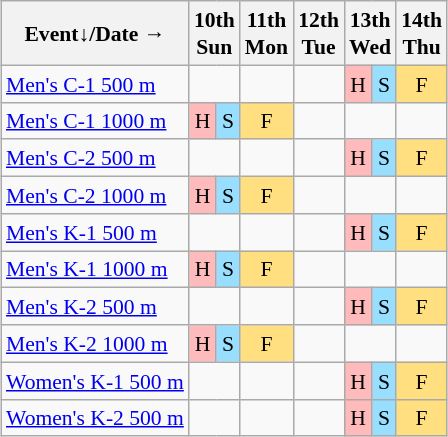<table class="wikitable" style="margin:0.5em auto; font-size:90%; line-height:1.25em; text-align:center;">
<tr>
<th>Event↓/Date →</th>
<th colspan=2>10th<br>Sun</th>
<th>11th<br>Mon</th>
<th>12th<br>Tue</th>
<th colspan=2>13th<br>Wed</th>
<th>14th<br>Thu</th>
</tr>
<tr>
<td align="left"><a href='#'>Men's C-1 500 m</a></td>
<td colspan=2></td>
<td></td>
<td></td>
<td bgcolor="#FFBBBB">H</td>
<td bgcolor="#97DEFF">S</td>
<td bgcolor="#FFDF80">F</td>
</tr>
<tr>
<td align="left"><a href='#'>Men's C-1 1000 m</a></td>
<td bgcolor="#FFBBBB">H</td>
<td bgcolor="#97DEFF">S</td>
<td bgcolor="#FFDF80">F</td>
<td></td>
<td colspan=2></td>
<td></td>
</tr>
<tr>
<td align="left"><a href='#'>Men's C-2 500 m</a></td>
<td colspan=2></td>
<td></td>
<td></td>
<td bgcolor="#FFBBBB">H</td>
<td bgcolor="#97DEFF">S</td>
<td bgcolor="#FFDF80">F</td>
</tr>
<tr>
<td align="left"><a href='#'>Men's C-2 1000 m</a></td>
<td bgcolor="#FFBBBB">H</td>
<td bgcolor="#97DEFF">S</td>
<td bgcolor="#FFDF80">F</td>
<td></td>
<td colspan=2></td>
<td></td>
</tr>
<tr>
<td align="left"><a href='#'>Men's K-1 500 m</a></td>
<td colspan=2></td>
<td></td>
<td></td>
<td bgcolor="#FFBBBB">H</td>
<td bgcolor="#97DEFF">S</td>
<td bgcolor="#FFDF80">F</td>
</tr>
<tr>
<td align="left"><a href='#'>Men's K-1 1000 m</a></td>
<td bgcolor="#FFBBBB">H</td>
<td bgcolor="#97DEFF">S</td>
<td bgcolor="#FFDF80">F</td>
<td></td>
<td colspan=2></td>
<td></td>
</tr>
<tr>
<td align="left"><a href='#'>Men's K-2 500 m</a></td>
<td colspan=2></td>
<td></td>
<td></td>
<td bgcolor="#FFBBBB">H</td>
<td bgcolor="#97DEFF">S</td>
<td bgcolor="#FFDF80">F</td>
</tr>
<tr>
<td align="left"><a href='#'>Men's K-2 1000 m</a></td>
<td bgcolor="#FFBBBB">H</td>
<td bgcolor="#97DEFF">S</td>
<td bgcolor="#FFDF80">F</td>
<td></td>
<td colspan=2></td>
<td></td>
</tr>
<tr>
<td align="left"><a href='#'>Women's K-1 500 m</a></td>
<td colspan=2></td>
<td></td>
<td></td>
<td bgcolor="#FFBBBB">H</td>
<td bgcolor="#97DEFF">S</td>
<td bgcolor="#FFDF80">F</td>
</tr>
<tr>
<td align="left"><a href='#'>Women's K-2 500 m</a></td>
<td colspan=2></td>
<td></td>
<td></td>
<td bgcolor="#FFBBBB">H</td>
<td bgcolor="#97DEFF">S</td>
<td bgcolor="#FFDF80">F</td>
</tr>
</table>
